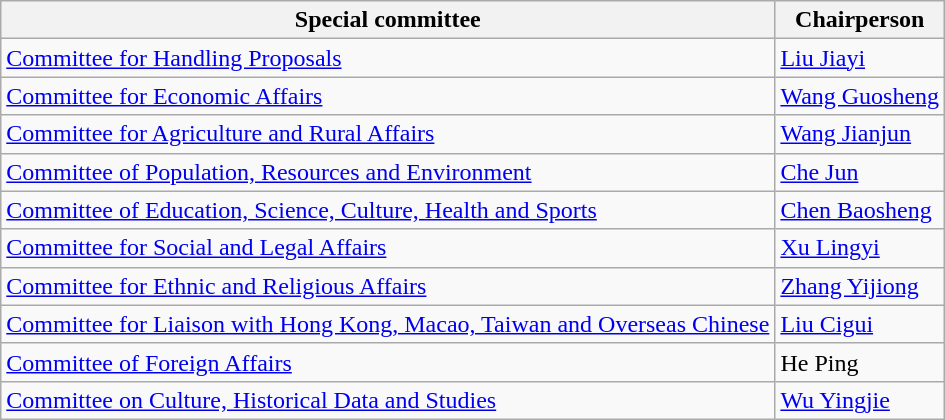<table class="wikitable">
<tr>
<th>Special committee</th>
<th>Chairperson</th>
</tr>
<tr>
<td><a href='#'>Committee for Handling Proposals</a></td>
<td><a href='#'>Liu Jiayi</a></td>
</tr>
<tr>
<td><a href='#'>Committee for Economic Affairs</a></td>
<td><a href='#'>Wang Guosheng</a></td>
</tr>
<tr>
<td><a href='#'>Committee for Agriculture and Rural Affairs</a></td>
<td><a href='#'>Wang Jianjun</a></td>
</tr>
<tr>
<td><a href='#'>Committee of Population, Resources and Environment</a></td>
<td><a href='#'>Che Jun</a></td>
</tr>
<tr>
<td><a href='#'>Committee of Education, Science, Culture, Health and Sports</a></td>
<td><a href='#'>Chen Baosheng</a></td>
</tr>
<tr>
<td><a href='#'>Committee for Social and Legal Affairs</a></td>
<td><a href='#'>Xu Lingyi</a></td>
</tr>
<tr>
<td><a href='#'>Committee for Ethnic and Religious Affairs</a></td>
<td><a href='#'>Zhang Yijiong</a></td>
</tr>
<tr>
<td><a href='#'>Committee for Liaison with Hong Kong, Macao, Taiwan and Overseas Chinese</a></td>
<td><a href='#'>Liu Cigui</a></td>
</tr>
<tr>
<td><a href='#'>Committee of Foreign Affairs</a></td>
<td>He Ping</td>
</tr>
<tr>
<td><a href='#'>Committee on Culture, Historical Data and Studies</a></td>
<td><a href='#'>Wu Yingjie</a></td>
</tr>
</table>
